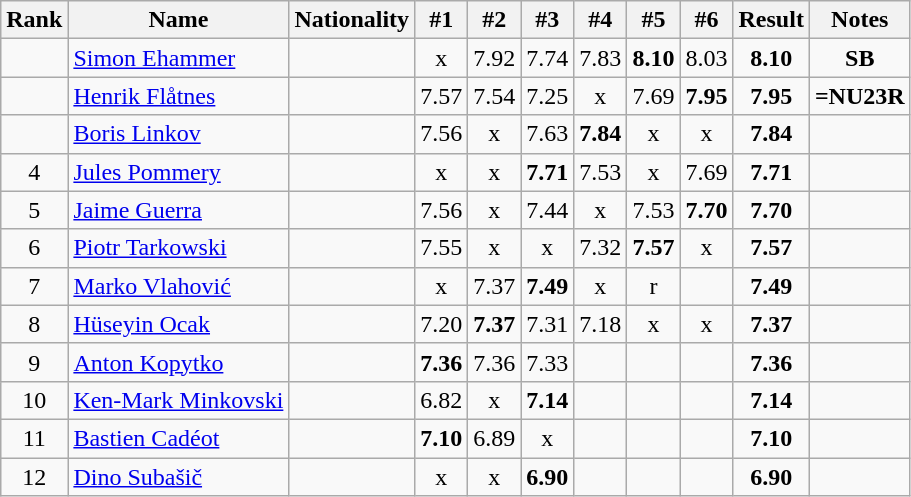<table class="wikitable sortable" style="text-align:center">
<tr>
<th>Rank</th>
<th>Name</th>
<th>Nationality</th>
<th>#1</th>
<th>#2</th>
<th>#3</th>
<th>#4</th>
<th>#5</th>
<th>#6</th>
<th>Result</th>
<th>Notes</th>
</tr>
<tr>
<td></td>
<td align=left><a href='#'>Simon Ehammer</a></td>
<td align=left></td>
<td>x</td>
<td>7.92</td>
<td>7.74</td>
<td>7.83</td>
<td><strong>8.10</strong></td>
<td>8.03</td>
<td><strong>8.10</strong></td>
<td><strong>SB</strong></td>
</tr>
<tr>
<td></td>
<td align=left><a href='#'>Henrik Flåtnes</a></td>
<td align=left></td>
<td>7.57</td>
<td>7.54</td>
<td>7.25</td>
<td>x</td>
<td>7.69</td>
<td><strong>7.95</strong></td>
<td><strong>7.95</strong></td>
<td><strong>=NU23R</strong></td>
</tr>
<tr>
<td></td>
<td align=left><a href='#'>Boris Linkov</a></td>
<td align=left></td>
<td>7.56</td>
<td>x</td>
<td>7.63</td>
<td><strong>7.84</strong></td>
<td>x</td>
<td>x</td>
<td><strong>7.84</strong></td>
<td></td>
</tr>
<tr>
<td>4</td>
<td align=left><a href='#'>Jules Pommery</a></td>
<td align=left></td>
<td>x</td>
<td>x</td>
<td><strong>7.71</strong></td>
<td>7.53</td>
<td>x</td>
<td>7.69</td>
<td><strong>7.71</strong></td>
<td></td>
</tr>
<tr>
<td>5</td>
<td align=left><a href='#'>Jaime Guerra</a></td>
<td align=left></td>
<td>7.56</td>
<td>x</td>
<td>7.44</td>
<td>x</td>
<td>7.53</td>
<td><strong>7.70</strong></td>
<td><strong>7.70</strong></td>
<td></td>
</tr>
<tr>
<td>6</td>
<td align=left><a href='#'>Piotr Tarkowski</a></td>
<td align=left></td>
<td>7.55</td>
<td>x</td>
<td>x</td>
<td>7.32</td>
<td><strong>7.57</strong></td>
<td>x</td>
<td><strong>7.57</strong></td>
<td></td>
</tr>
<tr>
<td>7</td>
<td align=left><a href='#'>Marko Vlahović</a></td>
<td align=left></td>
<td>x</td>
<td>7.37</td>
<td><strong>7.49</strong></td>
<td>x</td>
<td>r</td>
<td></td>
<td><strong>7.49</strong></td>
<td></td>
</tr>
<tr>
<td>8</td>
<td align=left><a href='#'>Hüseyin Ocak</a></td>
<td align=left></td>
<td>7.20</td>
<td><strong>7.37</strong></td>
<td>7.31</td>
<td>7.18</td>
<td>x</td>
<td>x</td>
<td><strong>7.37</strong></td>
<td></td>
</tr>
<tr>
<td>9</td>
<td align=left><a href='#'>Anton Kopytko</a></td>
<td align=left></td>
<td><strong>7.36</strong></td>
<td>7.36</td>
<td>7.33</td>
<td></td>
<td></td>
<td></td>
<td><strong>7.36</strong></td>
<td></td>
</tr>
<tr>
<td>10</td>
<td align=left><a href='#'>Ken-Mark Minkovski</a></td>
<td align=left></td>
<td>6.82</td>
<td>x</td>
<td><strong>7.14</strong></td>
<td></td>
<td></td>
<td></td>
<td><strong>7.14</strong></td>
<td></td>
</tr>
<tr>
<td>11</td>
<td align=left><a href='#'>Bastien Cadéot</a></td>
<td align=left></td>
<td><strong>7.10</strong></td>
<td>6.89</td>
<td>x</td>
<td></td>
<td></td>
<td></td>
<td><strong>7.10</strong></td>
<td></td>
</tr>
<tr>
<td>12</td>
<td align=left><a href='#'>Dino Subašič</a></td>
<td align=left></td>
<td>x</td>
<td>x</td>
<td><strong>6.90</strong></td>
<td></td>
<td></td>
<td></td>
<td><strong>6.90</strong></td>
<td></td>
</tr>
</table>
